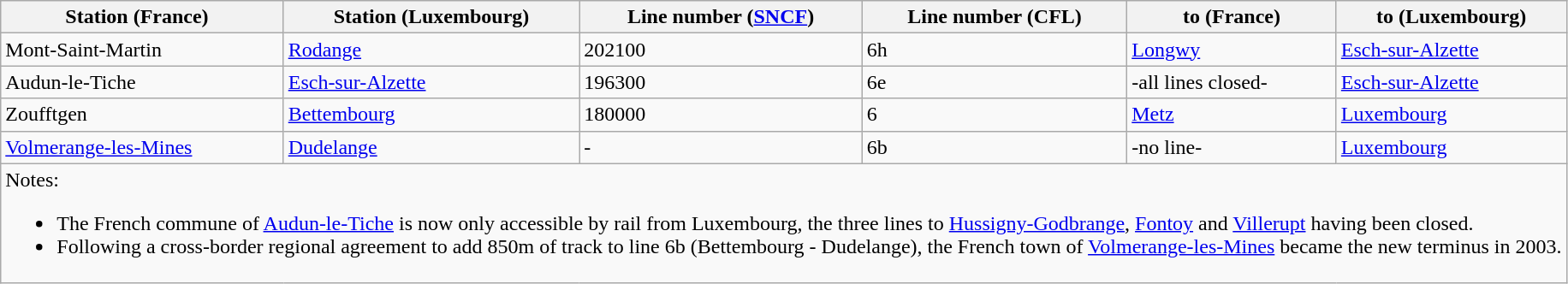<table class="wikitable">
<tr>
<th>Station (France)  </th>
<th>Station (Luxembourg)</th>
<th>Line number (<a href='#'>SNCF</a>)</th>
<th>Line number (CFL)</th>
<th>to (France)</th>
<th>to (Luxembourg)</th>
</tr>
<tr>
<td>Mont-Saint-Martin</td>
<td><a href='#'>Rodange</a></td>
<td>202100</td>
<td>6h</td>
<td><a href='#'>Longwy</a></td>
<td><a href='#'>Esch-sur-Alzette</a></td>
</tr>
<tr>
<td>Audun-le-Tiche</td>
<td><a href='#'>Esch-sur-Alzette</a></td>
<td>196300</td>
<td>6e</td>
<td>-all lines closed-</td>
<td><a href='#'>Esch-sur-Alzette</a></td>
</tr>
<tr>
<td>Zoufftgen</td>
<td><a href='#'>Bettembourg</a></td>
<td>180000</td>
<td>6</td>
<td><a href='#'>Metz</a></td>
<td><a href='#'>Luxembourg</a></td>
</tr>
<tr>
<td><a href='#'>Volmerange-les-Mines</a></td>
<td><a href='#'>Dudelange</a></td>
<td>-</td>
<td>6b</td>
<td>-no line-</td>
<td><a href='#'>Luxembourg</a></td>
</tr>
<tr>
<td colspan="6">Notes:<br><ul><li>The French commune of <a href='#'>Audun-le-Tiche</a> is now only accessible by rail from Luxembourg, the three lines to <a href='#'>Hussigny-Godbrange</a>, <a href='#'>Fontoy</a> and <a href='#'>Villerupt</a> having been closed.</li><li>Following a cross-border regional agreement to add 850m of track to line 6b (Bettembourg - Dudelange), the French town of <a href='#'>Volmerange-les-Mines</a> became the new terminus in 2003.</li></ul></td>
</tr>
</table>
